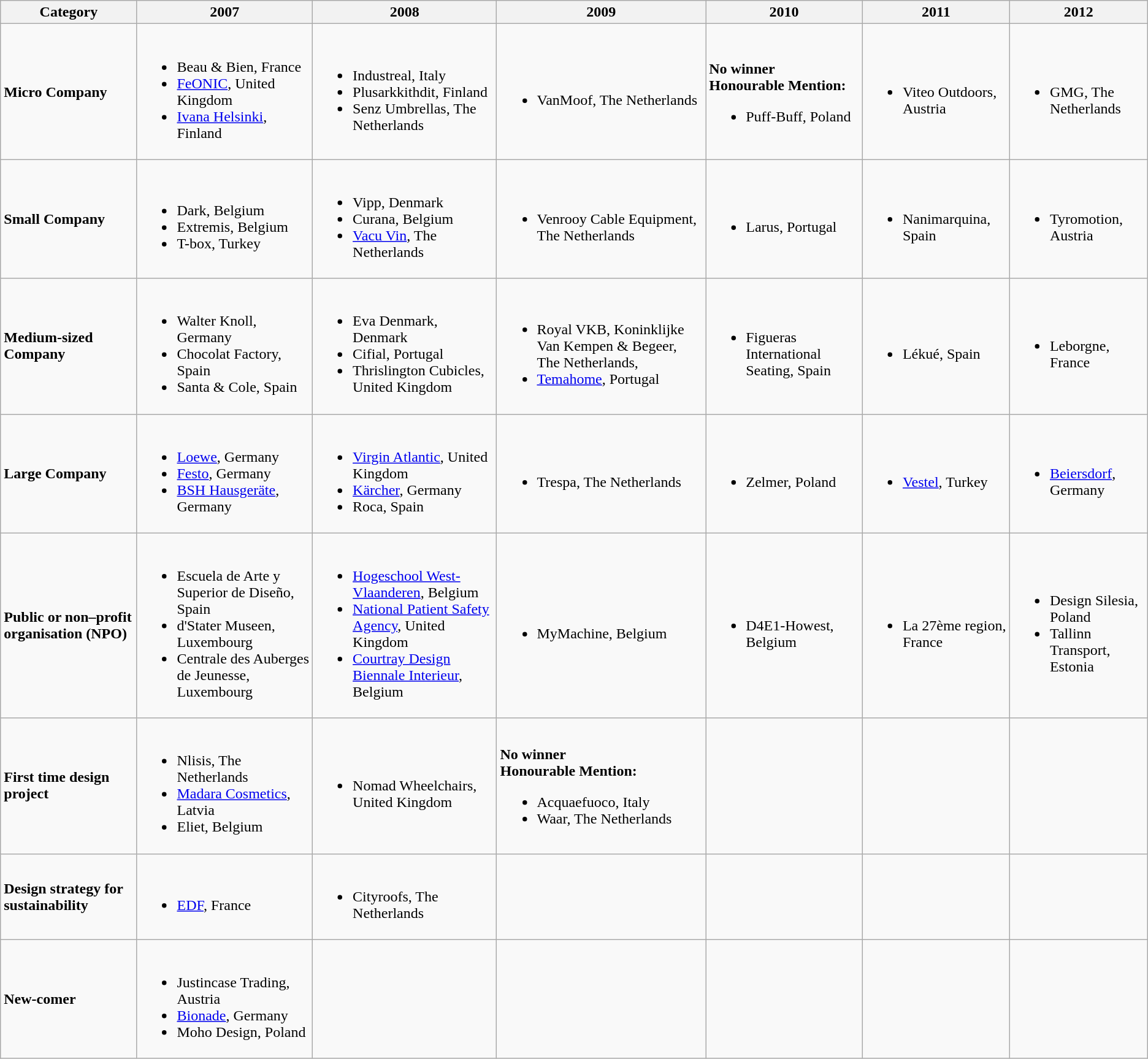<table class="wikitable">
<tr>
<th>Category</th>
<th>2007 </th>
<th>2008  </th>
<th>2009  </th>
<th>2010  </th>
<th>2011  </th>
<th>2012  </th>
</tr>
<tr>
<td><strong>Micro Company</strong></td>
<td><br><ul><li>Beau & Bien, France</li><li><a href='#'>FeONIC</a>, United Kingdom</li><li><a href='#'>Ivana Helsinki</a>, Finland</li></ul></td>
<td><br><ul><li>Industreal, Italy</li><li>Plusarkkithdit, Finland</li><li>Senz Umbrellas, The Netherlands</li></ul></td>
<td><br><ul><li>VanMoof, The Netherlands</li></ul></td>
<td><br><strong>No winner</strong><br>
<strong>Honourable Mention:</strong><ul><li>Puff-Buff, Poland</li></ul></td>
<td><br><ul><li>Viteo Outdoors, Austria</li></ul></td>
<td><br><ul><li>GMG, The Netherlands</li></ul></td>
</tr>
<tr>
<td><strong>Small Company</strong></td>
<td><br><ul><li>Dark, Belgium</li><li>Extremis, Belgium</li><li>T-box, Turkey</li></ul></td>
<td><br><ul><li>Vipp, Denmark</li><li>Curana, Belgium</li><li><a href='#'>Vacu Vin</a>, The Netherlands</li></ul></td>
<td><br><ul><li>Venrooy Cable Equipment, The Netherlands</li></ul></td>
<td><br><ul><li>Larus, Portugal</li></ul></td>
<td><br><ul><li>Nanimarquina, Spain</li></ul></td>
<td><br><ul><li>Tyromotion, Austria</li></ul></td>
</tr>
<tr>
<td><strong>Medium-sized Company</strong></td>
<td><br><ul><li>Walter Knoll, Germany</li><li>Chocolat Factory, Spain</li><li>Santa & Cole, Spain</li></ul></td>
<td><br><ul><li>Eva Denmark, Denmark</li><li>Cifial, Portugal</li><li>Thrislington Cubicles, United Kingdom</li></ul></td>
<td><br><ul><li>Royal VKB, Koninklijke Van Kempen & Begeer, The Netherlands,</li><li><a href='#'>Temahome</a>, Portugal</li></ul></td>
<td><br><ul><li>Figueras International Seating, Spain</li></ul></td>
<td><br><ul><li>Lékué, Spain</li></ul></td>
<td><br><ul><li>Leborgne, France</li></ul></td>
</tr>
<tr>
<td><strong>Large Company</strong></td>
<td><br><ul><li><a href='#'>Loewe</a>, Germany</li><li><a href='#'>Festo</a>, Germany</li><li><a href='#'>BSH Hausgeräte</a>, Germany</li></ul></td>
<td><br><ul><li><a href='#'>Virgin Atlantic</a>, United Kingdom</li><li><a href='#'>Kärcher</a>, Germany</li><li>Roca, Spain</li></ul></td>
<td><br><ul><li>Trespa, The Netherlands</li></ul></td>
<td><br><ul><li>Zelmer, Poland</li></ul></td>
<td><br><ul><li><a href='#'>Vestel</a>, Turkey</li></ul></td>
<td><br><ul><li><a href='#'>Beiersdorf</a>, Germany</li></ul></td>
</tr>
<tr>
<td><strong>Public or non–profit organisation (NPO)</strong></td>
<td><br><ul><li>Escuela de Arte y Superior de Diseño, Spain</li><li>d'Stater Museen, Luxembourg</li><li>Centrale des Auberges de Jeunesse, Luxembourg</li></ul></td>
<td><br><ul><li><a href='#'>Hogeschool West-Vlaanderen</a>, Belgium</li><li><a href='#'>National Patient Safety Agency</a>, United Kingdom</li><li><a href='#'>Courtray Design Biennale Interieur</a>, Belgium</li></ul></td>
<td><br><ul><li>MyMachine, Belgium</li></ul></td>
<td><br><ul><li>D4E1-Howest, Belgium</li></ul></td>
<td><br><ul><li>La 27ème region, France</li></ul></td>
<td><br><ul><li>Design Silesia, Poland</li><li>Tallinn Transport, Estonia</li></ul></td>
</tr>
<tr>
<td><strong>First time design project</strong></td>
<td><br><ul><li>Nlisis, The Netherlands</li><li><a href='#'>Madara Cosmetics</a>, Latvia</li><li>Eliet, Belgium</li></ul></td>
<td><br><ul><li>Nomad Wheelchairs, United Kingdom</li></ul></td>
<td><br><strong>No winner</strong><br>
<strong>Honourable Mention:</strong><ul><li>Acquaefuoco, Italy</li><li>Waar, The Netherlands</li></ul></td>
<td></td>
<td></td>
<td></td>
</tr>
<tr>
<td><strong>Design strategy for sustainability</strong></td>
<td><br><ul><li><a href='#'>EDF</a>, France</li></ul></td>
<td><br><ul><li>Cityroofs, The Netherlands</li></ul></td>
<td></td>
<td></td>
<td></td>
<td></td>
</tr>
<tr>
<td><strong>New-comer</strong></td>
<td><br><ul><li>Justincase Trading, Austria</li><li><a href='#'>Bionade</a>, Germany</li><li>Moho Design, Poland</li></ul></td>
<td></td>
<td></td>
<td></td>
<td></td>
<td></td>
</tr>
</table>
